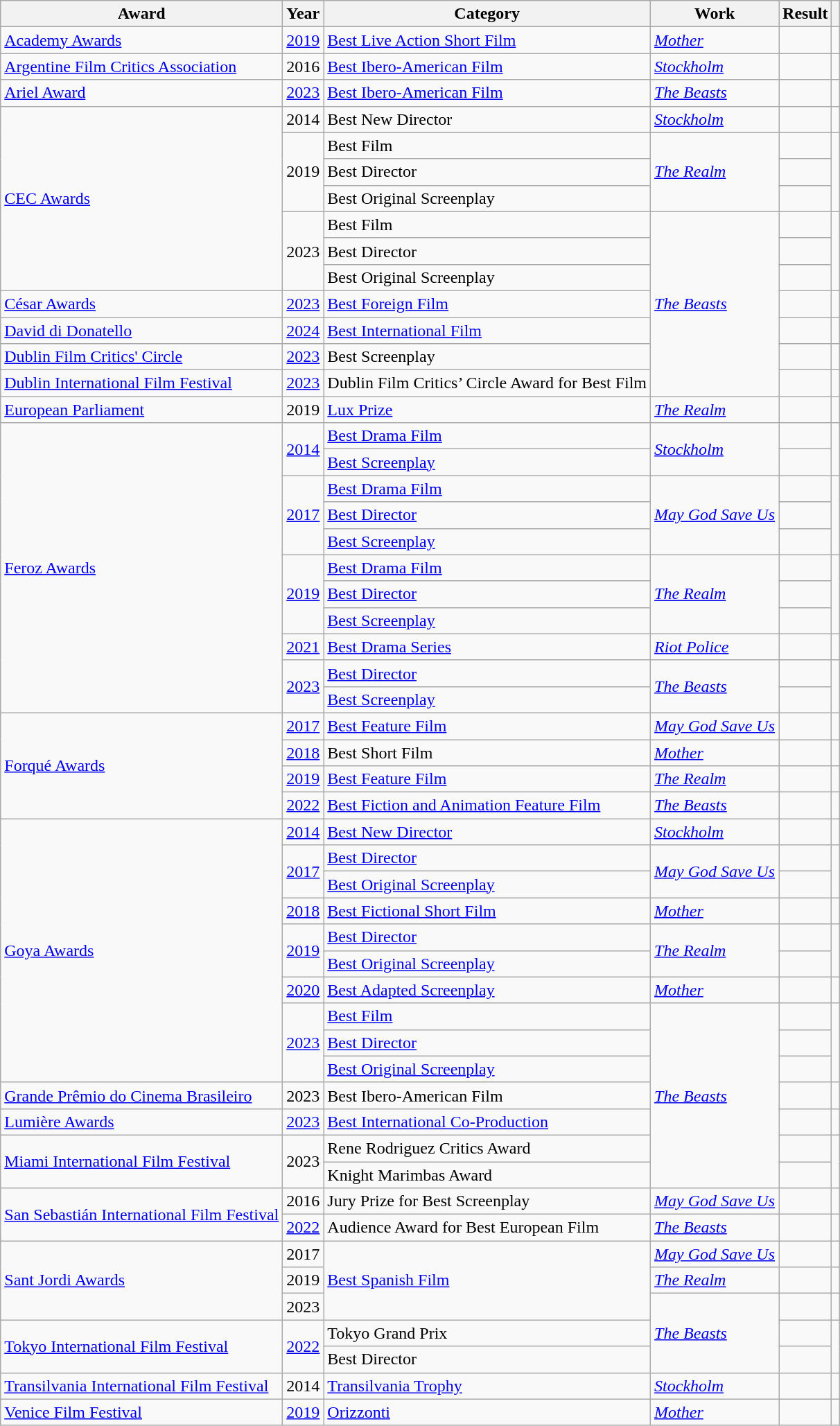<table class="wikitable sortable">
<tr>
<th>Award</th>
<th>Year</th>
<th>Category</th>
<th>Work</th>
<th>Result</th>
<th class=unsortable></th>
</tr>
<tr>
<td><a href='#'>Academy Awards</a></td>
<td><a href='#'>2019</a></td>
<td><a href='#'>Best Live Action Short Film</a></td>
<td><em><a href='#'>Mother</a></em></td>
<td></td>
<td></td>
</tr>
<tr>
<td><a href='#'>Argentine Film Critics Association</a></td>
<td>2016</td>
<td><a href='#'>Best Ibero-American Film</a></td>
<td><em><a href='#'>Stockholm</a></em></td>
<td></td>
<td></td>
</tr>
<tr>
<td><a href='#'>Ariel Award</a></td>
<td><a href='#'>2023</a></td>
<td><a href='#'>Best Ibero-American Film</a></td>
<td><em><a href='#'>The Beasts</a></em></td>
<td></td>
<td></td>
</tr>
<tr>
<td rowspan="7"><a href='#'>CEC Awards</a></td>
<td>2014</td>
<td>Best New Director</td>
<td><em><a href='#'>Stockholm</a></em></td>
<td></td>
<td></td>
</tr>
<tr>
<td rowspan="3">2019</td>
<td>Best Film</td>
<td rowspan="3"><em><a href='#'>The Realm</a></em></td>
<td></td>
<td rowspan="3"></td>
</tr>
<tr>
<td>Best Director</td>
<td></td>
</tr>
<tr>
<td>Best Original Screenplay</td>
<td></td>
</tr>
<tr>
<td rowspan="3">2023</td>
<td>Best Film</td>
<td rowspan="7"><em><a href='#'>The Beasts</a></em></td>
<td></td>
<td rowspan="3"></td>
</tr>
<tr>
<td>Best Director</td>
<td></td>
</tr>
<tr>
<td>Best Original Screenplay</td>
<td></td>
</tr>
<tr>
<td><a href='#'>César Awards</a></td>
<td><a href='#'>2023</a></td>
<td><a href='#'>Best Foreign Film</a></td>
<td></td>
<td></td>
</tr>
<tr>
<td><a href='#'>David di Donatello</a></td>
<td><a href='#'>2024</a></td>
<td><a href='#'>Best International Film</a></td>
<td></td>
<td></td>
</tr>
<tr>
<td><a href='#'>Dublin Film Critics' Circle</a></td>
<td><a href='#'>2023</a></td>
<td>Best Screenplay</td>
<td></td>
<td></td>
</tr>
<tr>
<td><a href='#'>Dublin International Film Festival</a></td>
<td><a href='#'>2023</a></td>
<td>Dublin Film Critics’ Circle Award for Best Film</td>
<td></td>
<td></td>
</tr>
<tr>
<td><a href='#'>European Parliament</a></td>
<td>2019</td>
<td><a href='#'>Lux Prize</a></td>
<td><em><a href='#'>The Realm</a></em></td>
<td></td>
<td></td>
</tr>
<tr>
<td rowspan="11"><a href='#'>Feroz Awards</a></td>
<td rowspan="2"><a href='#'>2014</a></td>
<td><a href='#'>Best Drama Film</a></td>
<td rowspan="2"><em><a href='#'>Stockholm</a></em></td>
<td></td>
<td rowspan="2"></td>
</tr>
<tr>
<td><a href='#'>Best Screenplay</a></td>
<td></td>
</tr>
<tr>
<td rowspan="3"><a href='#'>2017</a></td>
<td><a href='#'>Best Drama Film</a></td>
<td rowspan="3"><em><a href='#'>May God Save Us</a></em></td>
<td></td>
<td rowspan="3"></td>
</tr>
<tr>
<td><a href='#'>Best Director</a></td>
<td></td>
</tr>
<tr>
<td><a href='#'>Best Screenplay</a></td>
<td></td>
</tr>
<tr>
<td rowspan="3"><a href='#'>2019</a></td>
<td><a href='#'>Best Drama Film</a></td>
<td rowspan="3"><em><a href='#'>The Realm</a></em></td>
<td></td>
<td rowspan="3"></td>
</tr>
<tr>
<td><a href='#'>Best Director</a></td>
<td></td>
</tr>
<tr>
<td><a href='#'>Best Screenplay</a></td>
<td></td>
</tr>
<tr>
<td><a href='#'>2021</a></td>
<td><a href='#'>Best Drama Series</a></td>
<td><em><a href='#'>Riot Police</a></em></td>
<td></td>
<td></td>
</tr>
<tr>
<td rowspan="2"><a href='#'>2023</a></td>
<td><a href='#'>Best Director</a></td>
<td rowspan="2"><em><a href='#'>The Beasts</a></em></td>
<td></td>
<td rowspan="2"></td>
</tr>
<tr>
<td><a href='#'>Best Screenplay</a></td>
<td></td>
</tr>
<tr>
<td rowspan="4"><a href='#'>Forqué Awards</a></td>
<td><a href='#'>2017</a></td>
<td><a href='#'>Best Feature Film</a></td>
<td><em><a href='#'>May God Save Us</a></em></td>
<td></td>
<td></td>
</tr>
<tr>
<td><a href='#'>2018</a></td>
<td>Best Short Film</td>
<td><em><a href='#'>Mother</a></em></td>
<td></td>
<td></td>
</tr>
<tr>
<td><a href='#'>2019</a></td>
<td><a href='#'>Best Feature Film</a></td>
<td><em><a href='#'>The Realm</a></em></td>
<td></td>
<td></td>
</tr>
<tr>
<td><a href='#'>2022</a></td>
<td><a href='#'>Best Fiction and Animation Feature Film</a></td>
<td><em><a href='#'>The Beasts</a></em></td>
<td></td>
<td></td>
</tr>
<tr>
<td rowspan="10"><a href='#'>Goya Awards</a></td>
<td><a href='#'>2014</a></td>
<td><a href='#'>Best New Director</a></td>
<td><em><a href='#'>Stockholm</a></em></td>
<td></td>
<td></td>
</tr>
<tr>
<td rowspan="2"><a href='#'>2017</a></td>
<td><a href='#'>Best Director</a></td>
<td rowspan="2"><em><a href='#'>May God Save Us</a></em></td>
<td></td>
<td rowspan="2"></td>
</tr>
<tr>
<td><a href='#'>Best Original Screenplay</a></td>
<td></td>
</tr>
<tr>
<td><a href='#'>2018</a></td>
<td><a href='#'>Best Fictional Short Film</a></td>
<td><em><a href='#'>Mother</a></em></td>
<td></td>
<td></td>
</tr>
<tr>
<td rowspan="2"><a href='#'>2019</a></td>
<td><a href='#'>Best Director</a></td>
<td rowspan="2"><em><a href='#'>The Realm</a></em></td>
<td></td>
<td rowspan="2"></td>
</tr>
<tr>
<td><a href='#'>Best Original Screenplay</a></td>
<td></td>
</tr>
<tr>
<td><a href='#'>2020</a></td>
<td><a href='#'>Best Adapted Screenplay</a></td>
<td><em><a href='#'>Mother</a></em></td>
<td></td>
<td></td>
</tr>
<tr>
<td rowspan="3"><a href='#'>2023</a></td>
<td><a href='#'>Best Film</a></td>
<td rowspan="7"><em><a href='#'>The Beasts</a></em></td>
<td></td>
<td rowspan="3"></td>
</tr>
<tr>
<td><a href='#'>Best Director</a></td>
<td></td>
</tr>
<tr>
<td><a href='#'>Best Original Screenplay</a></td>
<td></td>
</tr>
<tr>
<td><a href='#'>Grande Prêmio do Cinema Brasileiro</a></td>
<td>2023</td>
<td>Best Ibero-American Film</td>
<td></td>
<td></td>
</tr>
<tr>
<td><a href='#'>Lumière Awards</a></td>
<td><a href='#'>2023</a></td>
<td><a href='#'>Best International Co-Production</a></td>
<td></td>
<td></td>
</tr>
<tr>
<td rowspan="2"><a href='#'>Miami International Film Festival</a></td>
<td rowspan="2">2023</td>
<td>Rene Rodriguez Critics Award</td>
<td></td>
<td rowspan="2"></td>
</tr>
<tr>
<td>Knight Marimbas Award</td>
<td></td>
</tr>
<tr>
<td rowspan="2"><a href='#'>San Sebastián International Film Festival</a></td>
<td>2016</td>
<td>Jury Prize for Best Screenplay</td>
<td><em><a href='#'>May God Save Us</a></em></td>
<td></td>
<td></td>
</tr>
<tr>
<td><a href='#'>2022</a></td>
<td>Audience Award for Best European Film</td>
<td><em><a href='#'>The Beasts</a></em></td>
<td></td>
<td></td>
</tr>
<tr>
<td rowspan="3"><a href='#'>Sant Jordi Awards</a></td>
<td>2017</td>
<td rowspan="3"><a href='#'>Best Spanish Film</a></td>
<td><em><a href='#'>May God Save Us</a></em></td>
<td></td>
<td></td>
</tr>
<tr>
<td>2019</td>
<td><em><a href='#'>The Realm</a></em></td>
<td></td>
<td></td>
</tr>
<tr>
<td>2023</td>
<td rowspan="3"><em><a href='#'>The Beasts</a></em></td>
<td></td>
<td></td>
</tr>
<tr>
<td rowspan="2"><a href='#'>Tokyo International Film Festival</a></td>
<td rowspan="2"><a href='#'>2022</a></td>
<td>Tokyo Grand Prix</td>
<td></td>
<td rowspan="2"></td>
</tr>
<tr>
<td>Best Director</td>
<td></td>
</tr>
<tr>
<td><a href='#'>Transilvania International Film Festival</a></td>
<td>2014</td>
<td><a href='#'>Transilvania Trophy</a></td>
<td><em><a href='#'>Stockholm</a></em></td>
<td></td>
<td></td>
</tr>
<tr>
<td><a href='#'>Venice Film Festival</a></td>
<td><a href='#'>2019</a></td>
<td><a href='#'>Orizzonti</a></td>
<td><em><a href='#'>Mother</a></em></td>
<td></td>
<td></td>
</tr>
</table>
